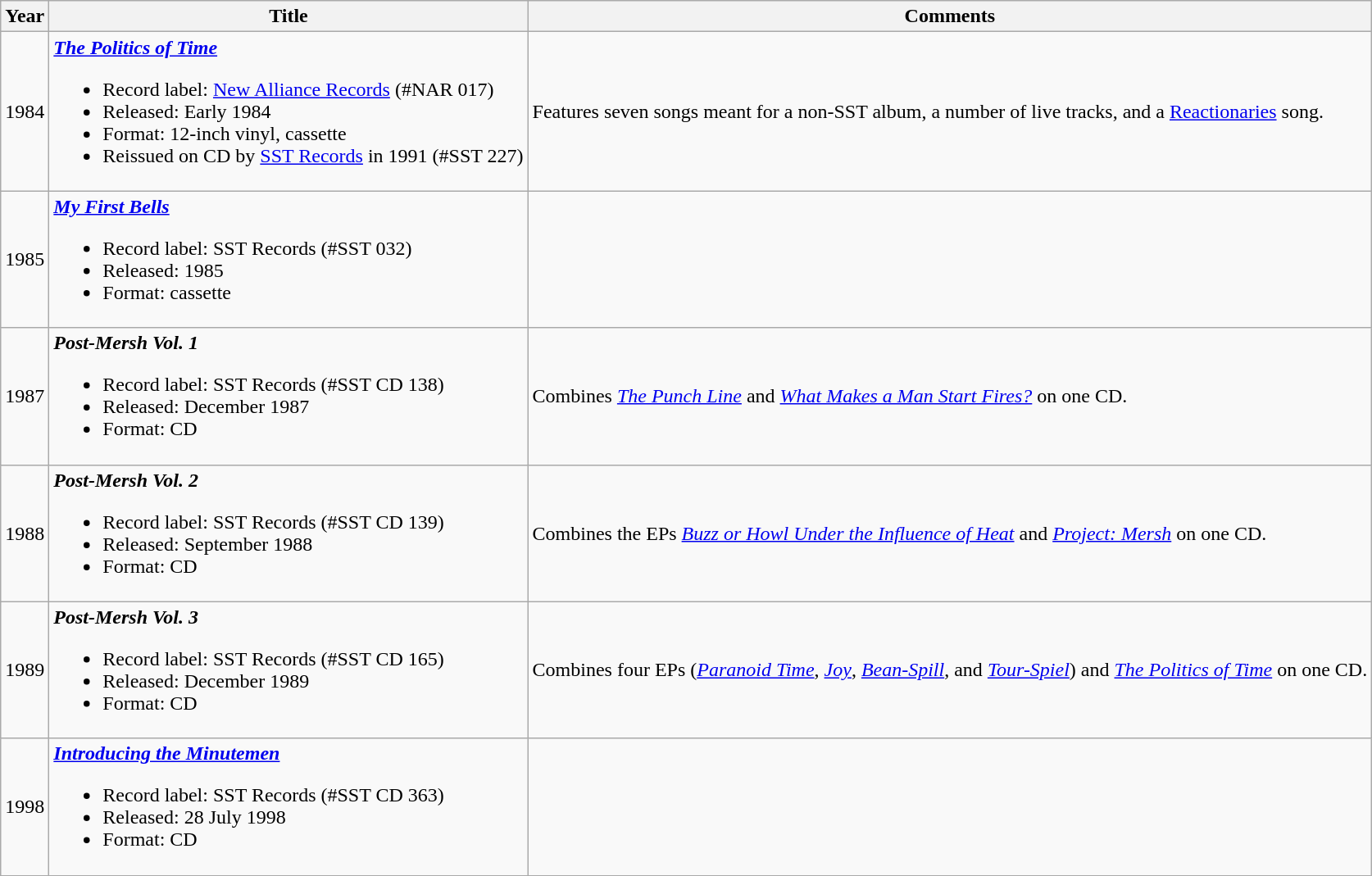<table class="wikitable">
<tr>
<th>Year</th>
<th>Title</th>
<th>Comments</th>
</tr>
<tr>
<td>1984</td>
<td><strong><em><a href='#'>The Politics of Time</a></em></strong><br><ul><li>Record label: <a href='#'>New Alliance Records</a> (#NAR 017)</li><li>Released: Early 1984</li><li>Format: 12-inch vinyl, cassette</li><li>Reissued on CD by <a href='#'>SST Records</a> in 1991 (#SST 227)</li></ul></td>
<td>Features seven songs meant for a non-SST album, a number of live tracks, and a <a href='#'>Reactionaries</a> song.</td>
</tr>
<tr>
<td>1985</td>
<td><strong><em><a href='#'>My First Bells</a></em></strong><br><ul><li>Record label: SST Records (#SST 032)</li><li>Released: 1985</li><li>Format: cassette</li></ul></td>
<td></td>
</tr>
<tr>
<td>1987</td>
<td><strong><em>Post-Mersh Vol. 1</em></strong><br><ul><li>Record label: SST Records (#SST CD 138)</li><li>Released: December 1987</li><li>Format: CD</li></ul></td>
<td>Combines <em><a href='#'>The Punch Line</a></em> and <em><a href='#'>What Makes a Man Start Fires?</a></em> on one CD.</td>
</tr>
<tr>
<td>1988</td>
<td><strong><em>Post-Mersh Vol. 2</em></strong><br><ul><li>Record label: SST Records (#SST CD 139)</li><li>Released: September 1988</li><li>Format: CD</li></ul></td>
<td>Combines the EPs <em><a href='#'>Buzz or Howl Under the Influence of Heat</a></em> and <em><a href='#'>Project: Mersh</a></em> on one CD.</td>
</tr>
<tr>
<td>1989</td>
<td><strong><em>Post-Mersh Vol. 3</em></strong><br><ul><li>Record label: SST Records (#SST CD 165)</li><li>Released: December 1989</li><li>Format: CD</li></ul></td>
<td>Combines four EPs (<em><a href='#'>Paranoid Time</a></em>, <em><a href='#'>Joy</a></em>, <em><a href='#'>Bean-Spill</a></em>, and <em><a href='#'>Tour-Spiel</a></em>) and <em><a href='#'>The Politics of Time</a></em> on one CD.</td>
</tr>
<tr>
<td>1998</td>
<td><strong><em><a href='#'>Introducing the Minutemen</a></em></strong><br><ul><li>Record label: SST Records (#SST CD 363)</li><li>Released: 28 July 1998</li><li>Format: CD</li></ul></td>
<td></td>
</tr>
</table>
